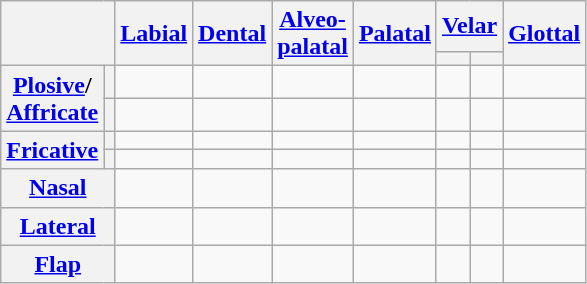<table class="wikitable" style="text-align:center;">
<tr>
<th rowspan="2" colspan="2"></th>
<th rowspan="2"><a href='#'>Labial</a></th>
<th rowspan="2"><a href='#'>Dental</a></th>
<th rowspan="2"><a href='#'>Alveo-<br>palatal</a></th>
<th rowspan="2"><a href='#'>Palatal</a></th>
<th colspan="2"><a href='#'>Velar</a></th>
<th rowspan="2"><a href='#'>Glottal</a></th>
</tr>
<tr>
<th></th>
<th></th>
</tr>
<tr>
<th rowspan="2"><a href='#'>Plosive</a>/<br><a href='#'>Affricate</a></th>
<th></th>
<td></td>
<td></td>
<td> </td>
<td> </td>
<td></td>
<td> </td>
<td></td>
</tr>
<tr>
<th></th>
<td></td>
<td></td>
<td> </td>
<td> </td>
<td></td>
<td> </td>
<td></td>
</tr>
<tr>
<th rowspan="2"><a href='#'>Fricative</a></th>
<th></th>
<td></td>
<td></td>
<td> </td>
<td></td>
<td></td>
<td></td>
<td></td>
</tr>
<tr>
<th></th>
<td></td>
<td></td>
<td> </td>
<td></td>
<td></td>
<td></td>
<td></td>
</tr>
<tr>
<th colspan="2"><a href='#'>Nasal</a></th>
<td></td>
<td></td>
<td></td>
<td> </td>
<td></td>
<td></td>
<td></td>
</tr>
<tr>
<th colspan="2"><a href='#'>Lateral</a></th>
<td></td>
<td></td>
<td></td>
<td> </td>
<td></td>
<td></td>
<td></td>
</tr>
<tr>
<th colspan="2"><a href='#'>Flap</a></th>
<td></td>
<td></td>
<td></td>
<td></td>
<td></td>
<td></td>
<td></td>
</tr>
</table>
